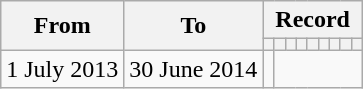<table class="wikitable" style="text-align: center">
<tr>
<th rowspan="2">From</th>
<th rowspan="2">To</th>
<th colspan="9">Record</th>
</tr>
<tr>
<th></th>
<th></th>
<th></th>
<th></th>
<th></th>
<th></th>
<th></th>
<th></th>
<th></th>
</tr>
<tr>
<td>1 July 2013</td>
<td>30 June 2014<br></td>
<td></td>
</tr>
</table>
